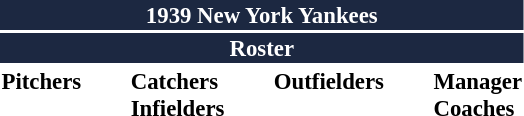<table class="toccolours" style="font-size: 95%;">
<tr>
<th colspan="10" style="background-color: #1c2841; color: white; text-align: center;">1939 New York Yankees</th>
</tr>
<tr>
<td colspan="10" style="background-color: #1c2841; color: white; text-align: center;"><strong>Roster</strong></td>
</tr>
<tr>
<td valign="top"><strong>Pitchers</strong><br>










</td>
<td width="25px"></td>
<td valign="top"><strong>Catchers</strong><br>


<strong>Infielders</strong>





</td>
<td width="25px"></td>
<td valign="top"><strong>Outfielders</strong><br>




</td>
<td width="25px"></td>
<td valign="top"><strong>Manager</strong><br>
<strong>Coaches</strong>


</td>
</tr>
</table>
